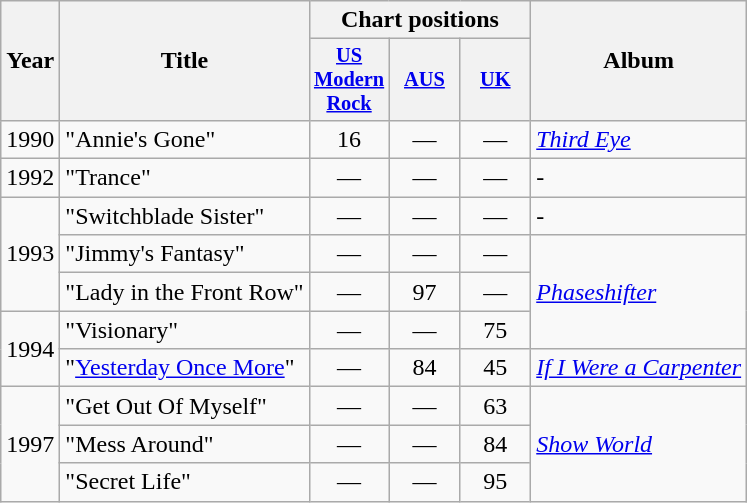<table class="wikitable">
<tr>
<th rowspan="2">Year</th>
<th rowspan="2">Title</th>
<th colspan="3">Chart positions</th>
<th rowspan="2">Album</th>
</tr>
<tr>
<th scope="col" style="width:3em; font-size:85%"><a href='#'>US<br>Modern<br>Rock</a></th>
<th scope="col" style="width:3em; font-size:85%"><a href='#'>AUS</a><br></th>
<th scope="col" style="width:3em; font-size:85%"><a href='#'>UK</a><br></th>
</tr>
<tr>
<td>1990</td>
<td>"Annie's Gone"</td>
<td style="text-align:center;">16</td>
<td style="text-align:center;">—</td>
<td style="text-align:center;">—</td>
<td><em><a href='#'>Third Eye</a></em></td>
</tr>
<tr>
<td>1992</td>
<td>"Trance"</td>
<td style="text-align:center;">—</td>
<td style="text-align:center;">—</td>
<td style="text-align:center;">—</td>
<td>-</td>
</tr>
<tr>
<td rowspan="3">1993</td>
<td>"Switchblade Sister"</td>
<td style="text-align:center;">—</td>
<td style="text-align:center;">—</td>
<td style="text-align:center;">—</td>
<td>-</td>
</tr>
<tr>
<td>"Jimmy's Fantasy"</td>
<td style="text-align:center;">—</td>
<td style="text-align:center;">—</td>
<td style="text-align:center;">—</td>
<td rowspan="3"><em><a href='#'>Phaseshifter</a></em></td>
</tr>
<tr>
<td>"Lady in the Front Row"</td>
<td style="text-align:center;">—</td>
<td style="text-align:center;">97</td>
<td style="text-align:center;">—</td>
</tr>
<tr>
<td rowspan="2">1994</td>
<td>"Visionary"</td>
<td style="text-align:center;">—</td>
<td style="text-align:center;">—</td>
<td style="text-align:center;">75</td>
</tr>
<tr>
<td>"<a href='#'>Yesterday Once More</a>"</td>
<td style="text-align:center;">—</td>
<td style="text-align:center;">84</td>
<td style="text-align:center;">45</td>
<td><em><a href='#'>If I Were a Carpenter</a></em></td>
</tr>
<tr>
<td rowspan="3">1997</td>
<td>"Get Out Of Myself"</td>
<td style="text-align:center;">—</td>
<td style="text-align:center;">—</td>
<td style="text-align:center;">63</td>
<td rowspan="3"><em><a href='#'>Show World</a></em></td>
</tr>
<tr>
<td>"Mess Around"</td>
<td style="text-align:center;">—</td>
<td style="text-align:center;">—</td>
<td style="text-align:center;">84</td>
</tr>
<tr>
<td>"Secret Life"</td>
<td style="text-align:center;">—</td>
<td style="text-align:center;">—</td>
<td style="text-align:center;">95</td>
</tr>
</table>
